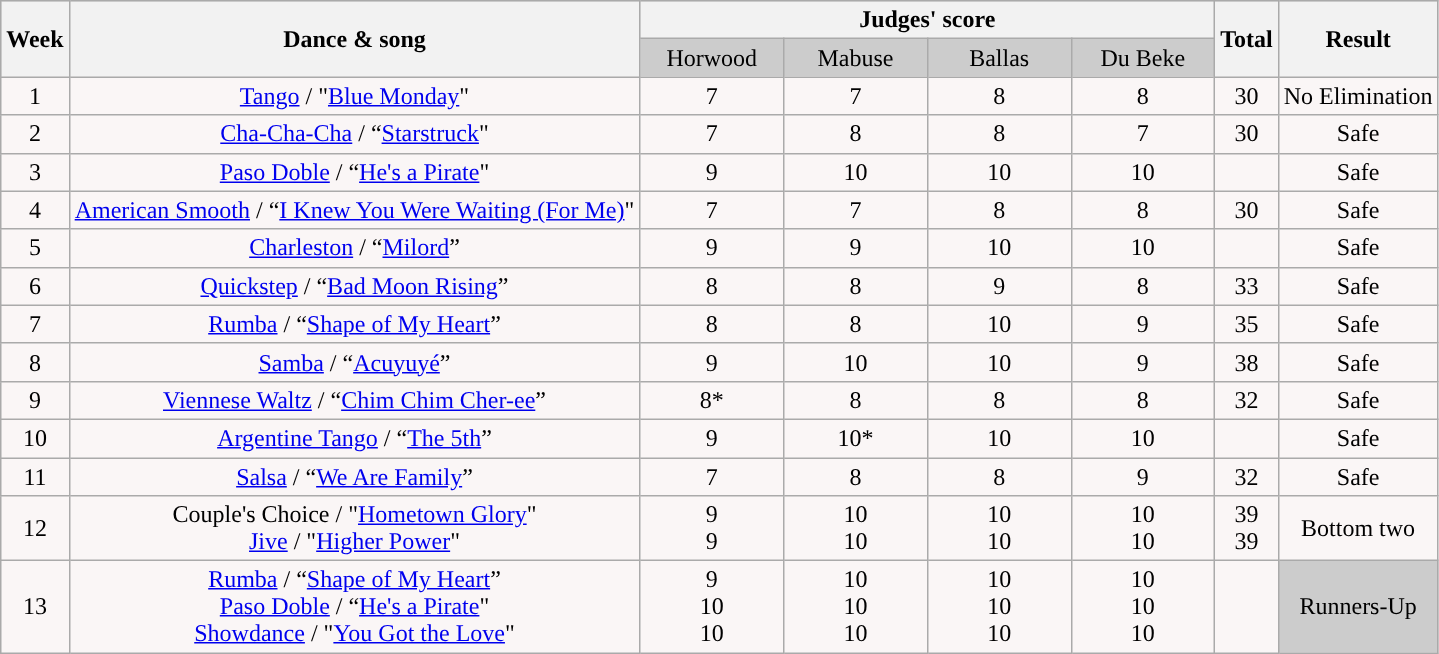<table class="wikitable collapsible collapsed">
<tr style="text-align:center; background:#ccc;">
<th rowspan=2>Week</th>
<th rowspan=2>Dance & song</th>
<th colspan=4>Judges' score</th>
<th rowspan=2>Total</th>
<th rowspan=2>Result</th>
</tr>
<tr style="text-align:center; background:#ccc;">
<td style="width:10%; ">Horwood</td>
<td style="width:10%; ">Mabuse</td>
<td style="width:10%; ">Ballas</td>
<td style="width:10%; ">Du Beke</td>
</tr>
<tr style="text-align:center; background:#faf6f6;">
<td>1</td>
<td><a href='#'>Tango</a> / "<a href='#'>Blue Monday</a>"</td>
<td>7</td>
<td>7</td>
<td>8</td>
<td>8</td>
<td>30</td>
<td>No Elimination</td>
</tr>
<tr style="text-align:center; background:#faf6f6;">
<td>2</td>
<td><a href='#'>Cha-Cha-Cha</a> / “<a href='#'>Starstruck</a>"</td>
<td>7</td>
<td>8</td>
<td>8</td>
<td>7</td>
<td>30</td>
<td>Safe</td>
</tr>
<tr style="text-align:center; background:#faf6f6;">
<td>3</td>
<td><a href='#'>Paso Doble</a> / “<a href='#'>He's a Pirate</a>"</td>
<td>9</td>
<td>10</td>
<td>10</td>
<td>10</td>
<td></td>
<td>Safe</td>
</tr>
<tr style="text-align:center; background:#faf6f6;">
<td>4</td>
<td><a href='#'>American Smooth</a> / “<a href='#'>I Knew You Were Waiting (For Me)</a>"</td>
<td>7</td>
<td>7</td>
<td>8</td>
<td>8</td>
<td>30</td>
<td>Safe</td>
</tr>
<tr style="text-align:center; background:#faf6f6;">
<td>5</td>
<td><a href='#'>Charleston</a> / “<a href='#'>Milord</a>”</td>
<td>9</td>
<td>9</td>
<td>10</td>
<td>10</td>
<td></td>
<td>Safe</td>
</tr>
<tr style="text-align:center; background:#faf6f6;">
<td>6</td>
<td><a href='#'>Quickstep</a> / “<a href='#'>Bad Moon Rising</a>”</td>
<td>8</td>
<td>8</td>
<td>9</td>
<td>8</td>
<td>33</td>
<td>Safe</td>
</tr>
<tr style="text-align:center; background:#faf6f6;">
<td>7</td>
<td><a href='#'>Rumba</a> / “<a href='#'>Shape of My Heart</a>”</td>
<td>8</td>
<td>8</td>
<td>10</td>
<td>9</td>
<td>35</td>
<td>Safe</td>
</tr>
<tr style="text-align:center; background:#faf6f6;">
<td>8</td>
<td><a href='#'>Samba</a> / “<a href='#'>Acuyuyé</a>”</td>
<td>9</td>
<td>10</td>
<td>10</td>
<td>9</td>
<td>38</td>
<td>Safe</td>
</tr>
<tr style="text-align:center; background:#faf6f6;">
<td>9</td>
<td><a href='#'>Viennese Waltz</a> / “<a href='#'>Chim Chim Cher-ee</a>”</td>
<td>8*</td>
<td>8</td>
<td>8</td>
<td>8</td>
<td>32</td>
<td>Safe</td>
</tr>
<tr style="text-align:center; background:#faf6f6;">
<td>10</td>
<td><a href='#'>Argentine Tango</a> / “<a href='#'>The 5th</a>”</td>
<td>9</td>
<td>10*</td>
<td>10</td>
<td>10</td>
<td></td>
<td>Safe</td>
</tr>
<tr style="text-align:center; background:#faf6f6;">
<td>11</td>
<td><a href='#'>Salsa</a> / “<a href='#'>We Are Family</a>”</td>
<td>7</td>
<td>8</td>
<td>8</td>
<td>9</td>
<td>32</td>
<td>Safe</td>
</tr>
<tr style="text-align:center; background:#faf6f6;">
<td>12</td>
<td>Couple's Choice / "<a href='#'>Hometown Glory</a>"<br><a href='#'>Jive</a> / "<a href='#'>Higher Power</a>"</td>
<td>9<br>9</td>
<td>10<br>10</td>
<td>10<br>10</td>
<td>10<br>10</td>
<td>39<br>39</td>
<td>Bottom two</td>
</tr>
<tr style="text-align:center; background:#faf6f6;">
<td>13</td>
<td><a href='#'>Rumba</a> / “<a href='#'>Shape of My Heart</a>”<br><a href='#'>Paso Doble</a> / “<a href='#'>He's a Pirate</a>"<br><a href='#'>Showdance</a> / "<a href='#'>You Got the Love</a>"</td>
<td>9<br>10<br>10</td>
<td>10<br>10<br>10</td>
<td>10<br>10<br>10</td>
<td>10<br>10<br>10</td>
<td><br><br></td>
<td style="text-align:center; background:#ccc;">Runners-Up</td>
</tr>
</table>
